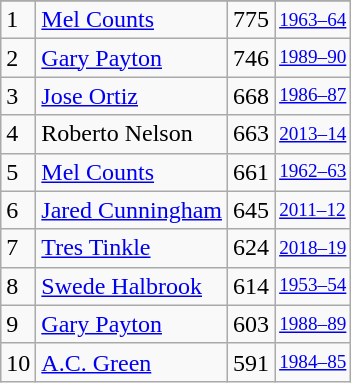<table class="wikitable">
<tr>
</tr>
<tr>
<td>1</td>
<td><a href='#'>Mel Counts</a></td>
<td>775</td>
<td style="font-size:80%;"><a href='#'>1963–64</a></td>
</tr>
<tr>
<td>2</td>
<td><a href='#'>Gary Payton</a></td>
<td>746</td>
<td style="font-size:80%;"><a href='#'>1989–90</a></td>
</tr>
<tr>
<td>3</td>
<td><a href='#'>Jose Ortiz</a></td>
<td>668</td>
<td style="font-size:80%;"><a href='#'>1986–87</a></td>
</tr>
<tr>
<td>4</td>
<td>Roberto Nelson</td>
<td>663</td>
<td style="font-size:80%;"><a href='#'>2013–14</a></td>
</tr>
<tr>
<td>5</td>
<td><a href='#'>Mel Counts</a></td>
<td>661</td>
<td style="font-size:80%;"><a href='#'>1962–63</a></td>
</tr>
<tr>
<td>6</td>
<td><a href='#'>Jared Cunningham</a></td>
<td>645</td>
<td style="font-size:80%;"><a href='#'>2011–12</a></td>
</tr>
<tr>
<td>7</td>
<td><a href='#'>Tres Tinkle</a></td>
<td>624</td>
<td style="font-size:80%;"><a href='#'>2018–19</a></td>
</tr>
<tr>
<td>8</td>
<td><a href='#'>Swede Halbrook</a></td>
<td>614</td>
<td style="font-size:80%;"><a href='#'>1953–54</a></td>
</tr>
<tr>
<td>9</td>
<td><a href='#'>Gary Payton</a></td>
<td>603</td>
<td style="font-size:80%;"><a href='#'>1988–89</a></td>
</tr>
<tr>
<td>10</td>
<td><a href='#'>A.C. Green</a></td>
<td>591</td>
<td style="font-size:80%;"><a href='#'>1984–85</a></td>
</tr>
</table>
